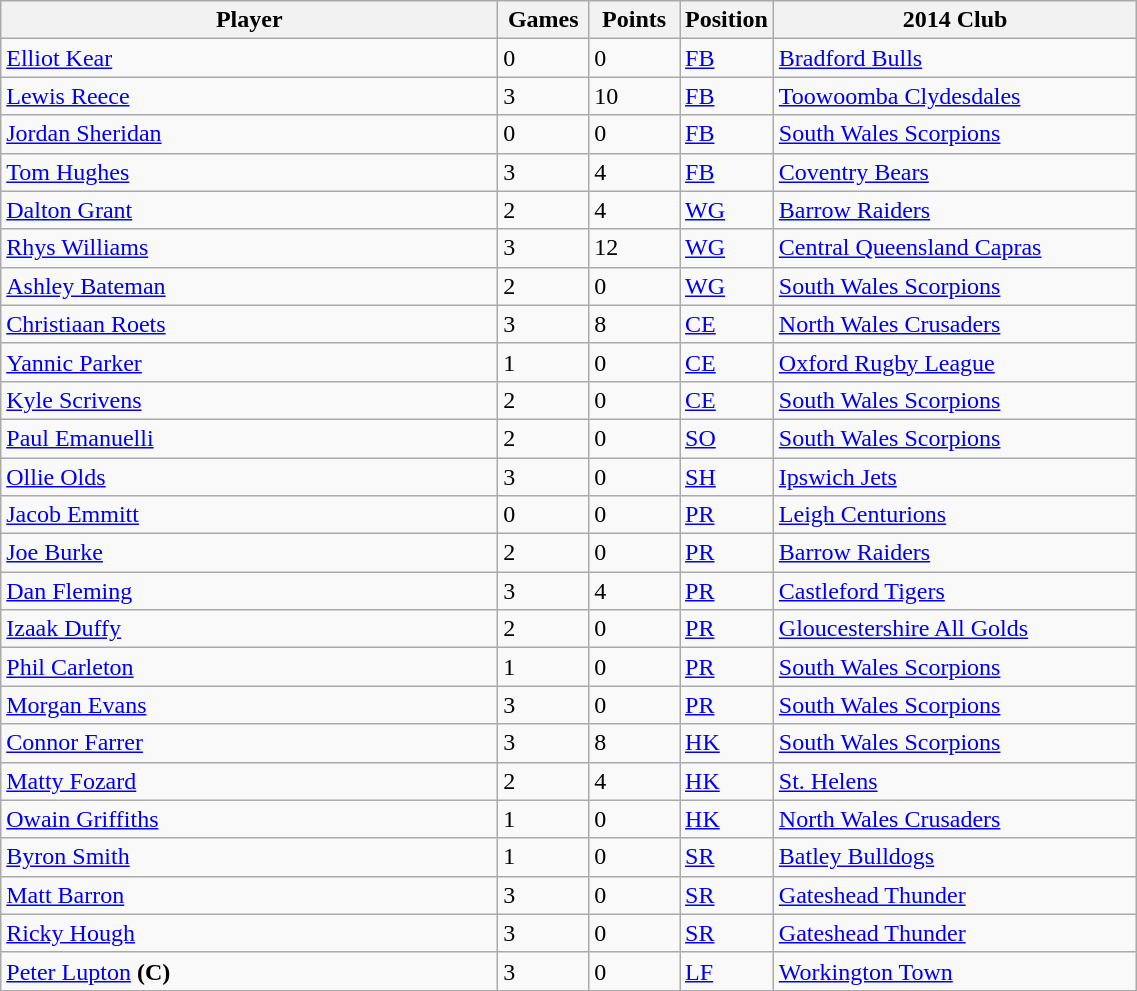<table class="wikitable" style="width:60%;text-align:left">
<tr bgcolor=#FFFFFF>
<th !width=22%>Player</th>
<th width=8%>Games</th>
<th width=8%>Points</th>
<th width=8%>Position</th>
<th width=32%>2014 Club</th>
</tr>
<tr>
<td><a href='#'>Elliot Kear</a></td>
<td>0</td>
<td>0</td>
<td><a href='#'>FB</a></td>
<td> <a href='#'>Bradford Bulls</a></td>
</tr>
<tr>
<td><a href='#'>Lewis Reece</a></td>
<td>3</td>
<td>10</td>
<td><a href='#'>FB</a></td>
<td> <a href='#'>Toowoomba Clydesdales</a></td>
</tr>
<tr>
<td><a href='#'>Jordan Sheridan</a></td>
<td>0</td>
<td>0</td>
<td><a href='#'>FB</a></td>
<td> <a href='#'>South Wales Scorpions</a></td>
</tr>
<tr>
<td><a href='#'>Tom Hughes</a></td>
<td>3</td>
<td>4</td>
<td><a href='#'>FB</a></td>
<td> <a href='#'>Coventry Bears</a></td>
</tr>
<tr>
<td><a href='#'>Dalton Grant</a></td>
<td>2</td>
<td>4</td>
<td><a href='#'>WG</a></td>
<td> <a href='#'>Barrow Raiders</a></td>
</tr>
<tr>
<td><a href='#'>Rhys Williams</a></td>
<td>3</td>
<td>12</td>
<td><a href='#'>WG</a></td>
<td> <a href='#'>Central Queensland Capras</a></td>
</tr>
<tr>
<td><a href='#'>Ashley Bateman</a></td>
<td>2</td>
<td>0</td>
<td><a href='#'>WG</a></td>
<td> <a href='#'>South Wales Scorpions</a></td>
</tr>
<tr>
<td><a href='#'>Christiaan Roets</a></td>
<td>3</td>
<td>8</td>
<td><a href='#'>CE</a></td>
<td> <a href='#'>North Wales Crusaders</a></td>
</tr>
<tr>
<td><a href='#'>Yannic Parker</a></td>
<td>1</td>
<td>0</td>
<td><a href='#'>CE</a></td>
<td> <a href='#'>Oxford Rugby League</a></td>
</tr>
<tr>
<td><a href='#'>Kyle Scrivens</a></td>
<td>2</td>
<td>0</td>
<td><a href='#'>CE</a></td>
<td> <a href='#'>South Wales Scorpions</a></td>
</tr>
<tr>
<td><a href='#'>Paul Emanuelli</a></td>
<td>2</td>
<td>0</td>
<td><a href='#'>SO</a></td>
<td> <a href='#'>South Wales Scorpions</a></td>
</tr>
<tr>
<td><a href='#'>Ollie Olds</a></td>
<td>3</td>
<td>0</td>
<td><a href='#'>SH</a></td>
<td> <a href='#'>Ipswich Jets</a></td>
</tr>
<tr>
<td><a href='#'>Jacob Emmitt</a></td>
<td>0</td>
<td>0</td>
<td><a href='#'>PR</a></td>
<td> <a href='#'>Leigh Centurions</a></td>
</tr>
<tr>
<td><a href='#'>Joe Burke</a></td>
<td>2</td>
<td>0</td>
<td><a href='#'>PR</a></td>
<td> <a href='#'>Barrow Raiders</a></td>
</tr>
<tr>
<td><a href='#'>Dan Fleming</a></td>
<td>3</td>
<td>4</td>
<td><a href='#'>PR</a></td>
<td> <a href='#'>Castleford Tigers</a></td>
</tr>
<tr>
<td><a href='#'>Izaak Duffy</a></td>
<td>2</td>
<td>0</td>
<td><a href='#'>PR</a></td>
<td> <a href='#'>Gloucestershire All Golds</a></td>
</tr>
<tr>
<td><a href='#'>Phil Carleton</a></td>
<td>1</td>
<td>0</td>
<td><a href='#'>PR</a></td>
<td> <a href='#'>South Wales Scorpions</a></td>
</tr>
<tr>
<td><a href='#'>Morgan Evans</a></td>
<td>3</td>
<td>0</td>
<td><a href='#'>PR</a></td>
<td> <a href='#'>South Wales Scorpions</a></td>
</tr>
<tr>
<td><a href='#'>Connor Farrer</a></td>
<td>3</td>
<td>8</td>
<td><a href='#'>HK</a></td>
<td> <a href='#'>South Wales Scorpions</a></td>
</tr>
<tr>
<td><a href='#'>Matty Fozard</a></td>
<td>2</td>
<td>4</td>
<td><a href='#'>HK</a></td>
<td> <a href='#'>St. Helens</a></td>
</tr>
<tr>
<td><a href='#'>Owain Griffiths</a></td>
<td>1</td>
<td>0</td>
<td><a href='#'>HK</a></td>
<td> <a href='#'>North Wales Crusaders</a></td>
</tr>
<tr>
<td><a href='#'>Byron Smith</a></td>
<td>1</td>
<td>0</td>
<td><a href='#'>SR</a></td>
<td> <a href='#'>Batley Bulldogs</a></td>
</tr>
<tr>
<td><a href='#'>Matt Barron</a></td>
<td>3</td>
<td>0</td>
<td><a href='#'>SR</a></td>
<td> <a href='#'>Gateshead Thunder</a></td>
</tr>
<tr>
<td><a href='#'>Ricky Hough</a></td>
<td>3</td>
<td>0</td>
<td><a href='#'>SR</a></td>
<td> <a href='#'>Gateshead Thunder</a></td>
</tr>
<tr>
<td><a href='#'>Peter Lupton</a> <strong>(C)</strong></td>
<td>3</td>
<td>0</td>
<td><a href='#'>LF</a></td>
<td> <a href='#'>Workington Town</a></td>
</tr>
</table>
